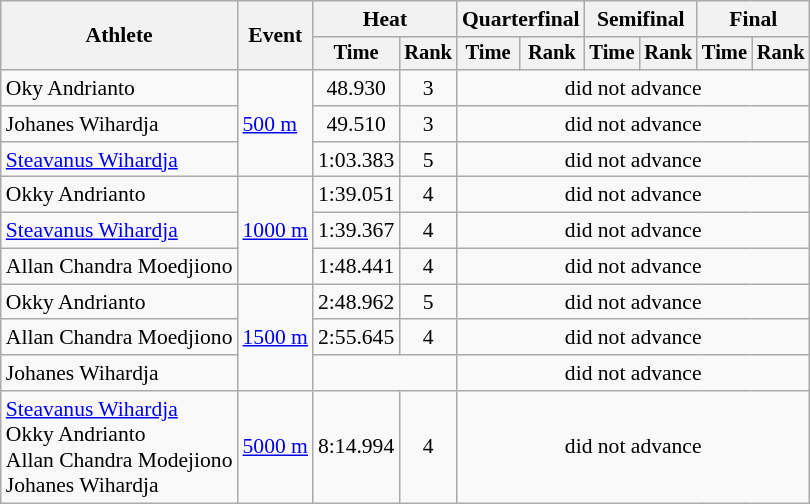<table class=wikitable style=font-size:90%;text-align:center>
<tr>
<th rowspan=2>Athlete</th>
<th rowspan=2>Event</th>
<th colspan=2>Heat</th>
<th colspan=2>Quarterfinal</th>
<th colspan=2>Semifinal</th>
<th colspan=2>Final</th>
</tr>
<tr style=font-size:95%>
<th>Time</th>
<th>Rank</th>
<th>Time</th>
<th>Rank</th>
<th>Time</th>
<th>Rank</th>
<th>Time</th>
<th>Rank</th>
</tr>
<tr>
<td align=left>Oky Andrianto</td>
<td align=left rowspan="3"><a href='#'>500 m</a></td>
<td>48.930</td>
<td>3</td>
<td colspan=6>did not advance</td>
</tr>
<tr>
<td align=left>Johanes Wihardja</td>
<td>49.510</td>
<td>3</td>
<td colspan=6>did not advance</td>
</tr>
<tr>
<td align=left><a href='#'>Steavanus Wihardja</a></td>
<td>1:03.383</td>
<td>5</td>
<td colspan=6>did not advance</td>
</tr>
<tr>
<td align=left>Okky Andrianto</td>
<td align=left rowspan=3><a href='#'>1000 m</a></td>
<td>1:39.051</td>
<td>4</td>
<td colspan=6>did not advance</td>
</tr>
<tr>
<td align=left><a href='#'>Steavanus Wihardja</a></td>
<td>1:39.367</td>
<td>4</td>
<td colspan=6>did not advance</td>
</tr>
<tr>
<td align=left>Allan Chandra Moedjiono</td>
<td>1:48.441</td>
<td>4</td>
<td colspan=6>did not advance</td>
</tr>
<tr>
<td align=left>Okky Andrianto</td>
<td align=left rowspan=3><a href='#'>1500 m</a></td>
<td>2:48.962</td>
<td>5</td>
<td colspan=6>did not advance</td>
</tr>
<tr>
<td align=left>Allan Chandra Moedjiono</td>
<td>2:55.645</td>
<td>4</td>
<td colspan=6>did not advance</td>
</tr>
<tr>
<td align=left>Johanes Wihardja</td>
<td colspan=2></td>
<td colspan=6>did not advance</td>
</tr>
<tr>
<td align=left><a href='#'>Steavanus Wihardja</a><br>Okky Andrianto<br>Allan Chandra Modejiono<br>Johanes Wihardja</td>
<td align=left><a href='#'>5000 m</a></td>
<td>8:14.994</td>
<td>4</td>
<td colspan=6>did not advance</td>
</tr>
</table>
